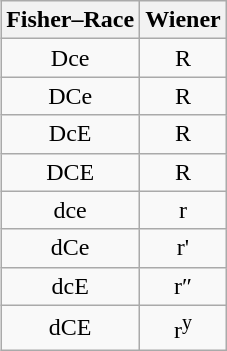<table class="wikitable" style="clear:right; float:right; margin:-4px 0 0 8px; text-align:center;">
<tr>
<th>Fisher–Race</th>
<th>Wiener</th>
</tr>
<tr>
<td>Dce</td>
<td>R</td>
</tr>
<tr>
<td>DCe</td>
<td>R</td>
</tr>
<tr>
<td>DcE</td>
<td>R</td>
</tr>
<tr>
<td>DCE</td>
<td>R</td>
</tr>
<tr>
<td>dce</td>
<td>r</td>
</tr>
<tr>
<td>dCe</td>
<td>r'</td>
</tr>
<tr>
<td>dcE</td>
<td>r″</td>
</tr>
<tr>
<td>dCE</td>
<td>r<sup>y</sup></td>
</tr>
</table>
